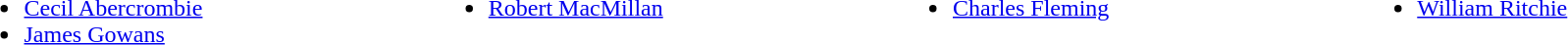<table style="width:100%;">
<tr>
<td style="vertical-align:top; width:20%;"><br><ul><li> <a href='#'>Cecil Abercrombie</a></li><li> <a href='#'>James Gowans</a></li></ul></td>
<td style="vertical-align:top; width:20%;"><br><ul><li> <a href='#'>Robert MacMillan</a></li></ul></td>
<td style="vertical-align:top; width:20%;"><br><ul><li> <a href='#'>Charles Fleming</a></li></ul></td>
<td style="vertical-align:top; width:20%;"><br><ul><li> <a href='#'>William Ritchie</a></li></ul></td>
</tr>
</table>
